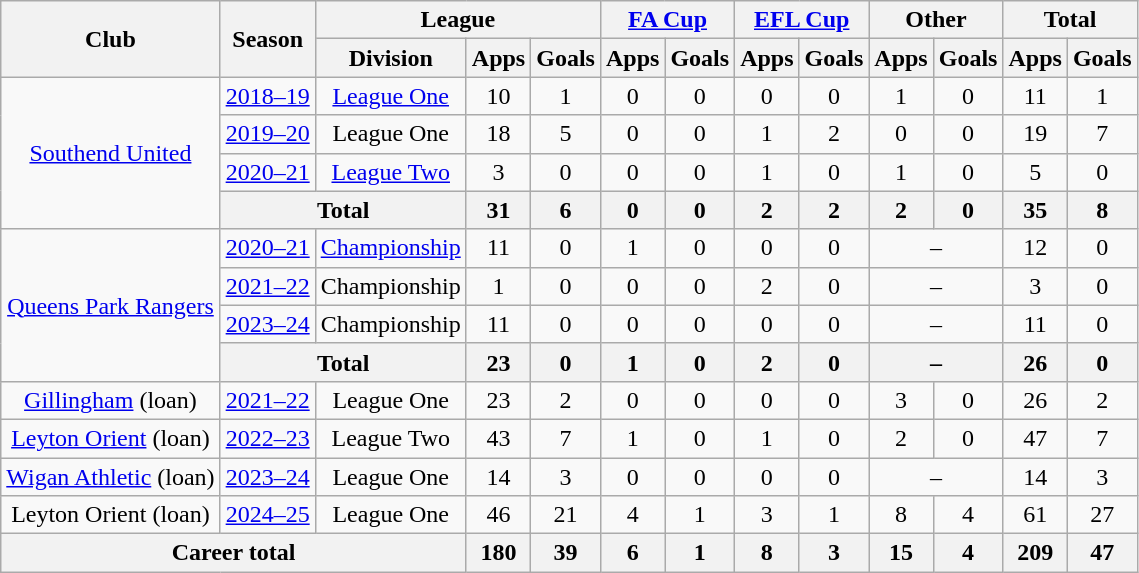<table class=wikitable style="text-align: center">
<tr>
<th rowspan=2>Club</th>
<th rowspan=2>Season</th>
<th colspan=3>League</th>
<th colspan=2><a href='#'>FA Cup</a></th>
<th colspan=2><a href='#'>EFL Cup</a></th>
<th colspan=2>Other</th>
<th colspan=2>Total</th>
</tr>
<tr>
<th>Division</th>
<th>Apps</th>
<th>Goals</th>
<th>Apps</th>
<th>Goals</th>
<th>Apps</th>
<th>Goals</th>
<th>Apps</th>
<th>Goals</th>
<th>Apps</th>
<th>Goals</th>
</tr>
<tr>
<td rowspan="4"><a href='#'>Southend United</a></td>
<td><a href='#'>2018–19</a></td>
<td><a href='#'>League One</a></td>
<td>10</td>
<td>1</td>
<td>0</td>
<td>0</td>
<td>0</td>
<td>0</td>
<td>1</td>
<td>0</td>
<td>11</td>
<td>1</td>
</tr>
<tr>
<td><a href='#'>2019–20</a></td>
<td>League One</td>
<td>18</td>
<td>5</td>
<td>0</td>
<td>0</td>
<td>1</td>
<td>2</td>
<td>0</td>
<td>0</td>
<td>19</td>
<td>7</td>
</tr>
<tr>
<td><a href='#'>2020–21</a></td>
<td><a href='#'>League Two</a></td>
<td>3</td>
<td>0</td>
<td>0</td>
<td>0</td>
<td>1</td>
<td>0</td>
<td>1</td>
<td>0</td>
<td>5</td>
<td>0</td>
</tr>
<tr>
<th colspan="2">Total</th>
<th>31</th>
<th>6</th>
<th>0</th>
<th>0</th>
<th>2</th>
<th>2</th>
<th>2</th>
<th>0</th>
<th>35</th>
<th>8</th>
</tr>
<tr>
<td rowspan="4"><a href='#'>Queens Park Rangers</a></td>
<td><a href='#'>2020–21</a></td>
<td><a href='#'>Championship</a></td>
<td>11</td>
<td>0</td>
<td>1</td>
<td>0</td>
<td>0</td>
<td>0</td>
<td colspan="2">–</td>
<td>12</td>
<td>0</td>
</tr>
<tr>
<td><a href='#'>2021–22</a></td>
<td>Championship</td>
<td>1</td>
<td>0</td>
<td>0</td>
<td>0</td>
<td>2</td>
<td>0</td>
<td colspan="2">–</td>
<td>3</td>
<td>0</td>
</tr>
<tr>
<td><a href='#'>2023–24</a></td>
<td>Championship</td>
<td>11</td>
<td>0</td>
<td>0</td>
<td>0</td>
<td>0</td>
<td>0</td>
<td colspan="2">–</td>
<td>11</td>
<td>0</td>
</tr>
<tr>
<th colspan="2">Total</th>
<th>23</th>
<th>0</th>
<th>1</th>
<th>0</th>
<th>2</th>
<th>0</th>
<th colspan="2">–</th>
<th>26</th>
<th>0</th>
</tr>
<tr>
<td><a href='#'>Gillingham</a> (loan)</td>
<td><a href='#'>2021–22</a></td>
<td>League One</td>
<td>23</td>
<td>2</td>
<td>0</td>
<td>0</td>
<td>0</td>
<td>0</td>
<td>3</td>
<td>0</td>
<td>26</td>
<td>2</td>
</tr>
<tr>
<td><a href='#'>Leyton Orient</a> (loan)</td>
<td><a href='#'>2022–23</a></td>
<td>League Two</td>
<td>43</td>
<td>7</td>
<td>1</td>
<td>0</td>
<td>1</td>
<td>0</td>
<td>2</td>
<td>0</td>
<td>47</td>
<td>7</td>
</tr>
<tr>
<td><a href='#'>Wigan Athletic</a> (loan)</td>
<td><a href='#'>2023–24</a></td>
<td>League One</td>
<td>14</td>
<td>3</td>
<td>0</td>
<td>0</td>
<td>0</td>
<td>0</td>
<td colspan="2">–</td>
<td>14</td>
<td>3</td>
</tr>
<tr>
<td>Leyton Orient (loan)</td>
<td><a href='#'>2024–25</a></td>
<td>League One</td>
<td>46</td>
<td>21</td>
<td>4</td>
<td>1</td>
<td>3</td>
<td>1</td>
<td>8</td>
<td>4</td>
<td>61</td>
<td>27</td>
</tr>
<tr>
<th colspan="3">Career total</th>
<th>180</th>
<th>39</th>
<th>6</th>
<th>1</th>
<th>8</th>
<th>3</th>
<th>15</th>
<th>4</th>
<th>209</th>
<th>47</th>
</tr>
</table>
